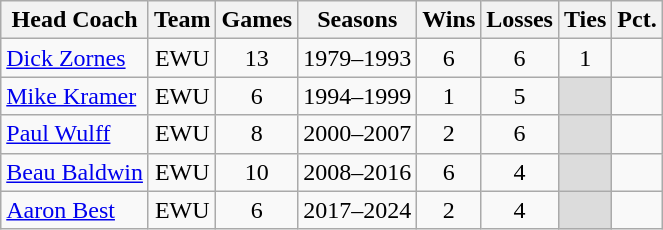<table class="sortable wikitable" style="text-align:center">
<tr>
<th>Head Coach</th>
<th>Team</th>
<th>Games</th>
<th>Seasons</th>
<th>Wins</th>
<th>Losses</th>
<th>Ties</th>
<th>Pct.</th>
</tr>
<tr>
<td align=left><a href='#'>Dick Zornes</a></td>
<td>EWU</td>
<td>13</td>
<td>1979–1993</td>
<td>6</td>
<td>6</td>
<td>1</td>
<td></td>
</tr>
<tr>
<td align=left><a href='#'>Mike Kramer</a></td>
<td>EWU</td>
<td>6</td>
<td>1994–1999</td>
<td>1</td>
<td>5</td>
<td style="background:#DCDCDC;"> </td>
<td> </td>
</tr>
<tr>
<td align=left><a href='#'>Paul Wulff</a></td>
<td>EWU</td>
<td>8</td>
<td>2000–2007</td>
<td>2</td>
<td>6</td>
<td style="background:#DCDCDC;"> </td>
<td></td>
</tr>
<tr>
<td align=left><a href='#'>Beau Baldwin</a></td>
<td>EWU</td>
<td>10</td>
<td>2008–2016</td>
<td>6</td>
<td>4</td>
<td style="background:#DCDCDC;"> </td>
<td></td>
</tr>
<tr>
<td align=left><a href='#'>Aaron Best</a></td>
<td>EWU</td>
<td>6</td>
<td>2017–2024</td>
<td>2</td>
<td>4</td>
<td style="background:#DCDCDC;"> </td>
<td></td>
</tr>
</table>
